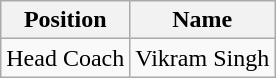<table class="wikitable">
<tr>
<th>Position</th>
<th>Name</th>
</tr>
<tr>
<td>Head Coach</td>
<td> Vikram Singh</td>
</tr>
</table>
